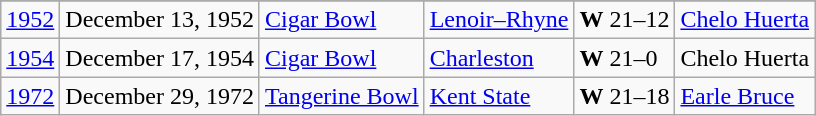<table class="wikitable">
<tr>
</tr>
<tr>
<td><a href='#'>1952</a></td>
<td>December 13, 1952</td>
<td><a href='#'>Cigar Bowl</a></td>
<td><a href='#'>Lenoir–Rhyne</a></td>
<td><strong>W</strong> 21–12</td>
<td><a href='#'>Chelo Huerta</a></td>
</tr>
<tr>
<td><a href='#'>1954</a></td>
<td>December 17, 1954</td>
<td><a href='#'>Cigar Bowl</a></td>
<td><a href='#'>Charleston</a></td>
<td><strong>W</strong> 21–0</td>
<td>Chelo Huerta</td>
</tr>
<tr>
<td><a href='#'>1972</a></td>
<td>December 29, 1972</td>
<td><a href='#'>Tangerine Bowl</a></td>
<td><a href='#'>Kent State</a></td>
<td><strong>W</strong> 21–18</td>
<td><a href='#'>Earle Bruce</a></td>
</tr>
</table>
